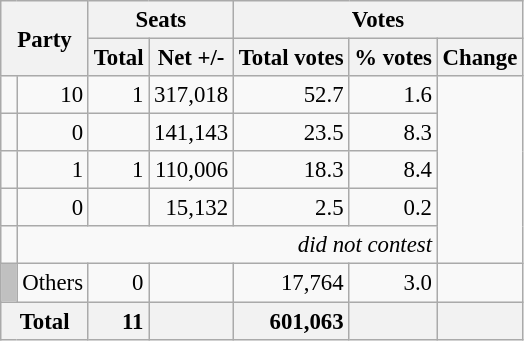<table class="wikitable" style="text-align:right; font-size:95%;">
<tr>
<th colspan="2" rowspan="2">Party</th>
<th colspan="2">Seats</th>
<th colspan="3">Votes</th>
</tr>
<tr>
<th>Total</th>
<th>Net +/-</th>
<th>Total votes</th>
<th>% votes</th>
<th>Change</th>
</tr>
<tr>
<td></td>
<td>10</td>
<td>1</td>
<td>317,018</td>
<td>52.7</td>
<td>1.6</td>
</tr>
<tr>
<td></td>
<td>0</td>
<td></td>
<td>141,143</td>
<td>23.5</td>
<td>8.3</td>
</tr>
<tr>
<td></td>
<td>1</td>
<td>1</td>
<td>110,006</td>
<td>18.3</td>
<td>8.4</td>
</tr>
<tr>
<td></td>
<td>0</td>
<td></td>
<td>15,132</td>
<td>2.5</td>
<td>0.2</td>
</tr>
<tr>
<td></td>
<td colspan="5"><em>did not contest</em></td>
</tr>
<tr>
<td style="background:silver;"> </td>
<td align=left>Others</td>
<td>0</td>
<td></td>
<td>17,764</td>
<td>3.0</td>
<td></td>
</tr>
<tr>
<th colspan="2" style="background:#f2f2f2">Total</th>
<td style="background:#f2f2f2;"><strong>11</strong></td>
<td style="background:#f2f2f2;"></td>
<td style="background:#f2f2f2;"><strong>601,063</strong></td>
<td style="background:#f2f2f2;"></td>
<td style="background:#f2f2f2;"></td>
</tr>
</table>
